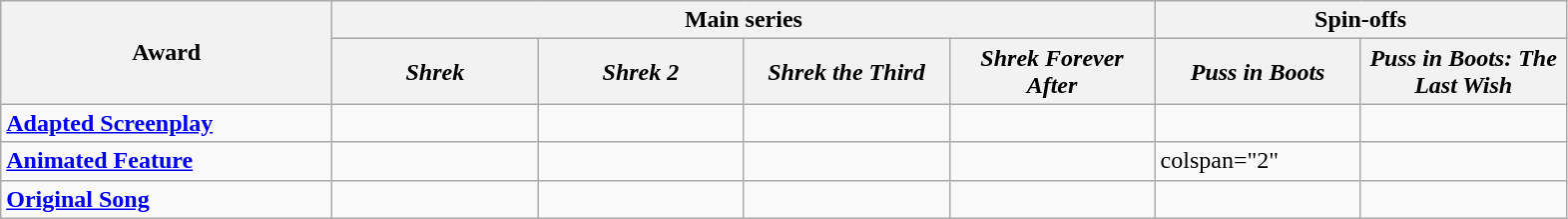<table class="wikitable" style="margin:left;">
<tr>
<th style="width:214px;" rowspan="2">Award</th>
<th colspan="4">Main series</th>
<th colspan="2">Spin-offs</th>
</tr>
<tr>
<th style="width:130px;"><em>Shrek</em></th>
<th style="width:130px;"><em>Shrek 2</em></th>
<th style="width:130px;"><em>Shrek the Third</em></th>
<th style="width:130px;"><em>Shrek Forever After</em></th>
<th style="width:130px;"><em>Puss in Boots</em></th>
<th style="width:130px;"><em>Puss in Boots: The Last Wish</em></th>
</tr>
<tr>
<td><strong><a href='#'>Adapted Screenplay</a></strong></td>
<td></td>
<td></td>
<td></td>
<td></td>
<td></td>
<td></td>
</tr>
<tr>
<td><strong><a href='#'>Animated Feature</a></strong></td>
<td></td>
<td></td>
<td></td>
<td></td>
<td>colspan="2" </td>
</tr>
<tr>
<td><strong><a href='#'>Original Song</a></strong></td>
<td></td>
<td></td>
<td></td>
<td></td>
<td></td>
<td></td>
</tr>
</table>
